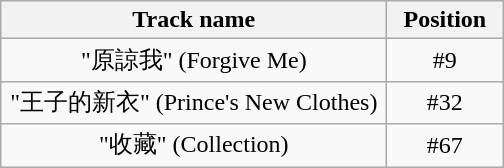<table class="wikitable" style="text-align:center">
<tr>
<th width="250px">Track name</th>
<th width="70px">Position</th>
</tr>
<tr>
<td>"原諒我" (Forgive Me)</td>
<td>#9</td>
</tr>
<tr>
<td>"王子的新衣" (Prince's New Clothes)</td>
<td>#32</td>
</tr>
<tr>
<td>"收藏" (Collection)</td>
<td>#67</td>
</tr>
</table>
